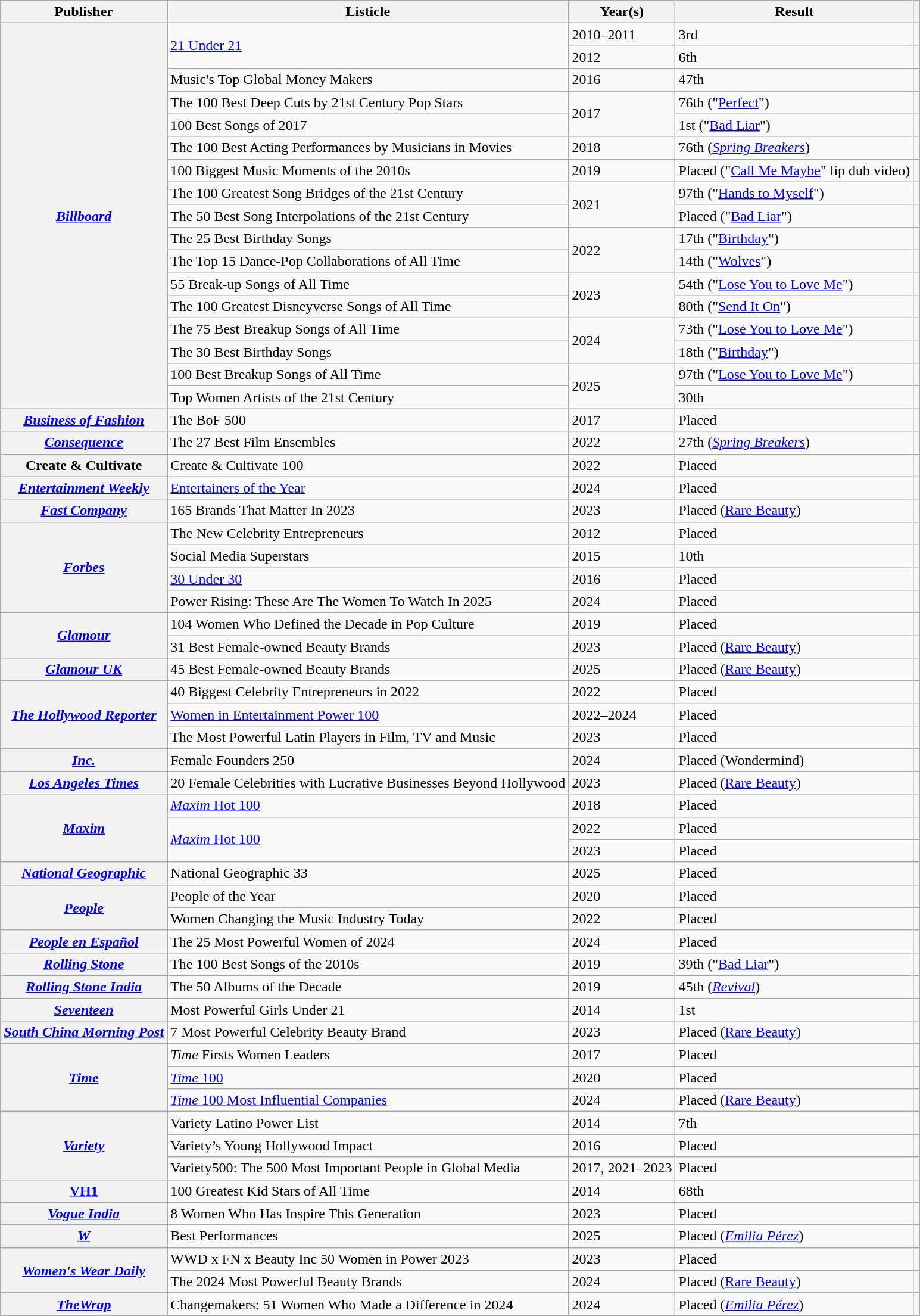<table class="wikitable plainrowheaders sortable" style="margin-right: 0;">
<tr>
<th scope="col">Publisher</th>
<th scope="col">Listicle</th>
<th scope="col">Year(s)</th>
<th scope="col">Result</th>
<th scope="col" class="unsortable"></th>
</tr>
<tr>
<th rowspan="17" scope="row"><em><a href='#'>Billboard</a></em></th>
<td rowspan="2"><a href='#'>21 Under 21</a></td>
<td>2010–2011</td>
<td>3rd</td>
<td style="text-align:center;"></td>
</tr>
<tr>
<td>2012</td>
<td>6th</td>
<td style="text-align:center;"></td>
</tr>
<tr>
<td>Music's Top Global Money Makers</td>
<td>2016</td>
<td>47th</td>
<td style="text-align:center;"></td>
</tr>
<tr>
<td>The 100 Best Deep Cuts by 21st Century Pop Stars</td>
<td rowspan="2">2017</td>
<td>76th ("<a href='#'>Perfect</a>")</td>
<td style="text-align:center;"></td>
</tr>
<tr>
<td>100 Best Songs of 2017</td>
<td>1st ("<a href='#'>Bad Liar</a>")</td>
<td style="text-align:center;"></td>
</tr>
<tr>
<td>The 100 Best Acting Performances by Musicians in Movies</td>
<td>2018</td>
<td>76th (<em><a href='#'>Spring Breakers</a></em>)</td>
<td style="text-align:center;"></td>
</tr>
<tr>
<td>100 Biggest Music Moments of the 2010s</td>
<td>2019</td>
<td>Placed ("<a href='#'>Call Me Maybe</a>" lip dub video)</td>
<td style="text-align:center;"></td>
</tr>
<tr>
<td>The 100 Greatest Song Bridges of the 21st Century</td>
<td rowspan="2">2021</td>
<td>97th ("<a href='#'>Hands to Myself</a>")</td>
<td style="text-align:center;"></td>
</tr>
<tr>
<td>The 50 Best Song Interpolations of the 21st Century</td>
<td>Placed ("<a href='#'>Bad Liar</a>")</td>
<td style="text-align:center;"></td>
</tr>
<tr>
<td>The 25 Best Birthday Songs</td>
<td rowspan="2">2022</td>
<td>17th ("<a href='#'>Birthday</a>")</td>
<td style="text-align:center;"></td>
</tr>
<tr>
<td>The Top 15 Dance-Pop Collaborations of All Time</td>
<td>14th ("<a href='#'>Wolves</a>")</td>
<td style="text-align:center;"></td>
</tr>
<tr>
<td>55 Break-up Songs of All Time</td>
<td rowspan="2">2023</td>
<td>54th ("<a href='#'>Lose You to Love Me</a>")</td>
<td style="text-align:center;"></td>
</tr>
<tr>
<td>The 100 Greatest Disneyverse Songs of All Time</td>
<td>80th ("<a href='#'>Send It On</a>")</td>
<td style="text-align:center;"></td>
</tr>
<tr>
<td>The 75 Best Breakup Songs of All Time</td>
<td rowspan="2">2024</td>
<td>73th ("<a href='#'>Lose You to Love Me</a>")</td>
<td style="text-align:center;"></td>
</tr>
<tr>
<td>The 30 Best Birthday Songs</td>
<td>18th ("<a href='#'>Birthday</a>")</td>
<td style="text-align:center;"></td>
</tr>
<tr>
<td>100 Best Breakup Songs of All Time</td>
<td rowspan="2">2025</td>
<td>97th ("<a href='#'>Lose You to Love Me</a>")</td>
<td style="text-align:center;"></td>
</tr>
<tr>
<td>Top Women Artists of the 21st Century</td>
<td>30th</td>
<td style="text-align:center;"></td>
</tr>
<tr>
<th scope="row"><em><a href='#'>Business of Fashion</a></em></th>
<td>The BoF 500</td>
<td>2017</td>
<td>Placed</td>
<td style="text-align:center;"></td>
</tr>
<tr>
<th scope="row"><em><a href='#'>Consequence</a></em></th>
<td>The 27 Best Film Ensembles</td>
<td>2022</td>
<td>27th (<em><a href='#'>Spring Breakers</a></em>)</td>
<td style="text-align:center;"></td>
</tr>
<tr>
<th scope="row">Create & Cultivate</th>
<td>Create & Cultivate 100</td>
<td>2022</td>
<td>Placed</td>
<td style="text-align:center;"></td>
</tr>
<tr>
<th scope="row"><em><a href='#'>Entertainment Weekly</a></em></th>
<td><a href='#'>Entertainers of the Year</a> </td>
<td>2024</td>
<td>Placed</td>
<td style="text-align:center;"></td>
</tr>
<tr>
<th scope="row"><em><a href='#'>Fast Company</a></em></th>
<td>165 Brands That Matter In 2023</td>
<td>2023</td>
<td>Placed (<a href='#'>Rare Beauty</a>)</td>
<td style="text-align:center;"></td>
</tr>
<tr>
<th rowspan="4" scope="row"><em><a href='#'>Forbes</a></em></th>
<td>The New Celebrity Entrepreneurs</td>
<td>2012</td>
<td>Placed</td>
<td style="text-align:center;"></td>
</tr>
<tr>
<td>Social Media Superstars</td>
<td>2015</td>
<td>10th</td>
<td style="text-align:center;"></td>
</tr>
<tr>
<td><a href='#'>30 Under 30</a> </td>
<td>2016</td>
<td>Placed</td>
<td style="text-align:center;"></td>
</tr>
<tr>
<td>Power Rising: These Are The Women To Watch In 2025</td>
<td>2024</td>
<td>Placed</td>
<td style="text-align:center;"></td>
</tr>
<tr>
<th scope="row" rowspan="2"><em><a href='#'>Glamour</a></em></th>
<td>104 Women Who Defined the Decade in Pop Culture</td>
<td>2019</td>
<td>Placed</td>
<td style="text-align:center;"></td>
</tr>
<tr>
<td>31 Best Female-owned Beauty Brands</td>
<td>2023</td>
<td>Placed (<a href='#'>Rare Beauty</a>)</td>
<td style="text-align:center;"></td>
</tr>
<tr>
<th scope="row"><em><a href='#'>Glamour UK</a></em></th>
<td>45 Best Female-owned Beauty Brands</td>
<td>2025</td>
<td>Placed (<a href='#'>Rare Beauty</a>)</td>
<td style="text-align:center;"></td>
</tr>
<tr>
<th rowspan="3" scope="row"><em><a href='#'>The Hollywood Reporter</a></em></th>
<td>40 Biggest Celebrity Entrepreneurs in 2022</td>
<td>2022</td>
<td>Placed</td>
<td style="text-align:center;"></td>
</tr>
<tr>
<td><a href='#'>Women in Entertainment Power 100</a></td>
<td>2022–2024</td>
<td>Placed</td>
<td style="text-align:center;"></td>
</tr>
<tr>
<td>The Most Powerful Latin Players in Film, TV and Music</td>
<td>2023</td>
<td>Placed</td>
<td style="text-align:center;"></td>
</tr>
<tr>
<th scope="row"><em><a href='#'>Inc.</a></em></th>
<td>Female Founders 250</td>
<td>2024</td>
<td>Placed (Wondermind)</td>
<td style="text-align:center;"></td>
</tr>
<tr>
<th scope="row"><em><a href='#'>Los Angeles Times</a></em></th>
<td>20 Female Celebrities with Lucrative Businesses Beyond Hollywood</td>
<td>2023</td>
<td>Placed (<a href='#'>Rare Beauty</a>)</td>
<td style="text-align:center;"></td>
</tr>
<tr>
<th scope="row" rowspan="3"><em><a href='#'>Maxim</a></em></th>
<td><a href='#'><em>Maxim</em> Hot 100</a> </td>
<td>2018</td>
<td>Placed</td>
<td style="text-align:center;"></td>
</tr>
<tr>
<td rowspan="2"><a href='#'><em>Maxim</em> Hot 100</a> </td>
<td>2022</td>
<td>Placed</td>
<td style="text-align:center;"></td>
</tr>
<tr>
<td>2023</td>
<td>Placed</td>
<td style="text-align:center;"></td>
</tr>
<tr>
<th scope="row"><em><a href='#'>National Geographic</a></em></th>
<td>National Geographic 33 </td>
<td>2025</td>
<td>Placed</td>
<td style="text-align:center;"></td>
</tr>
<tr>
<th scope="row" rowspan="2"><em><a href='#'>People</a></em></th>
<td>People of the Year</td>
<td>2020</td>
<td>Placed</td>
<td style="text-align:center;"></td>
</tr>
<tr>
<td>Women Changing the Music Industry Today</td>
<td>2022</td>
<td>Placed</td>
<td style="text-align:center;"></td>
</tr>
<tr>
<th scope="row"><em><a href='#'>People en Español</a></em></th>
<td>The 25 Most Powerful Women of 2024</td>
<td>2024</td>
<td>Placed</td>
<td style="text-align:center;"></td>
</tr>
<tr>
<th scope="row"><em><a href='#'>Rolling Stone</a></em></th>
<td>The 100 Best Songs of the 2010s</td>
<td>2019</td>
<td>39th  ("<a href='#'>Bad Liar</a>")</td>
<td style="text-align:center;"></td>
</tr>
<tr>
<th scope="row"><em><a href='#'>Rolling Stone India</a></em></th>
<td>The 50 Albums of the Decade</td>
<td>2019</td>
<td>45th (<em><a href='#'>Revival</a></em>)</td>
<td style="text-align:center;"></td>
</tr>
<tr>
<th scope="row"><em><a href='#'>Seventeen</a></em></th>
<td>Most Powerful Girls Under 21</td>
<td>2014</td>
<td>1st</td>
<td style="text-align:center;"></td>
</tr>
<tr>
<th scope="row"><em><a href='#'>South China Morning Post</a></em></th>
<td>7 Most Powerful Celebrity Beauty Brand</td>
<td>2023</td>
<td>Placed (<a href='#'>Rare Beauty</a>)</td>
<td style="text-align:center;"></td>
</tr>
<tr>
<th rowspan="3" scope="row"><em><a href='#'>Time</a></em></th>
<td><em>Time</em> Firsts Women Leaders</td>
<td>2017</td>
<td>Placed</td>
<td style="text-align:center;"></td>
</tr>
<tr>
<td><a href='#'><em>Time</em> 100</a> </td>
<td>2020</td>
<td>Placed</td>
<td style="text-align:center;"></td>
</tr>
<tr>
<td><a href='#'><em>Time</em> 100 Most Influential Companies</a></td>
<td>2024</td>
<td>Placed (<a href='#'>Rare Beauty</a>)</td>
<td style="text-align:center;"></td>
</tr>
<tr>
<th rowspan="3" scope="row"><em><a href='#'>Variety</a></em></th>
<td>Variety Latino Power List</td>
<td>2014</td>
<td>7th</td>
<td align=center></td>
</tr>
<tr>
<td>Variety’s Young Hollywood Impact </td>
<td>2016</td>
<td>Placed</td>
<td align=center></td>
</tr>
<tr>
<td>Variety500: The 500 Most Important People in Global Media</td>
<td>2017, 2021–2023</td>
<td>Placed</td>
<td align=center></td>
</tr>
<tr>
<th scope="row"><a href='#'>VH1</a></th>
<td>100 Greatest Kid Stars of All Time</td>
<td>2014</td>
<td>68th</td>
<td style="text-align:center;"></td>
</tr>
<tr>
<th scope="row"><em><a href='#'>Vogue India</a></em></th>
<td>8 Women Who Has Inspire This Generation</td>
<td>2023</td>
<td>Placed</td>
<td style="text-align:center;"></td>
</tr>
<tr>
<th scope="row"><a href='#'><em>W</em></a></th>
<td>Best Performances</td>
<td>2025</td>
<td>Placed  (<em><a href='#'>Emilia Pérez</a></em>)</td>
<td style="text-align:center;"></td>
</tr>
<tr>
<th scope="row" rowspan="2"><em><a href='#'>Women's Wear Daily</a></em></th>
<td>WWD x FN x Beauty Inc 50 Women in Power 2023</td>
<td>2023</td>
<td>Placed</td>
<td align=center></td>
</tr>
<tr>
<td>The 2024 Most Powerful Beauty Brands</td>
<td>2024</td>
<td>Placed (<a href='#'>Rare Beauty</a>)</td>
<td align=center></td>
</tr>
<tr>
<th scope="row"><em><a href='#'>TheWrap</a></em></th>
<td>Changemakers: 51 Women Who Made a Difference in 2024</td>
<td>2024</td>
<td>Placed (<em><a href='#'>Emilia Pérez</a></em>)</td>
<td style="text-align:center;"></td>
</tr>
</table>
